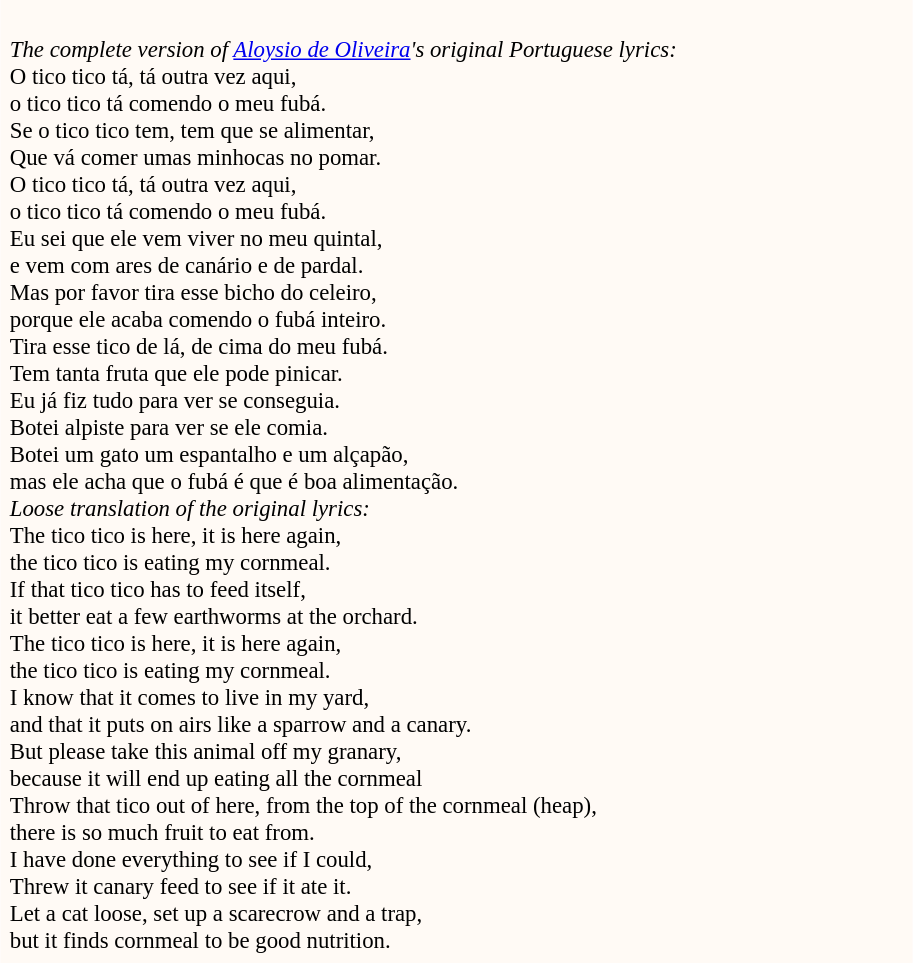<table class="toccolours" style="float: left; margin-left: 1em; margin-right: 1em; font-size: 95%; background:#fffaf5; color:black; width:40em; max-width: 80%;" cellspacing="5">
<tr>
<td style="text-align: left;"><br><em>The complete version of <a href='#'>Aloysio de Oliveira</a>'s original Portuguese lyrics:</em><br>O tico tico tá, tá outra vez aqui,<br>
o tico tico tá comendo o meu fubá.<br>
Se o tico tico tem, tem que se alimentar, <br>
Que vá comer umas minhocas no pomar.<br>
O tico tico tá, tá outra vez aqui,<br>
o tico tico tá comendo o meu fubá.<br>
Eu sei que ele vem viver no meu quintal, <br>
e vem com ares de canário e de pardal.<br>Mas por favor tira esse bicho do celeiro,<br>
porque ele acaba comendo o fubá inteiro.<br>
Tira esse tico de lá, de cima do meu fubá.<br>
Tem tanta fruta que ele pode pinicar.<br>Eu já fiz tudo para ver se conseguia. <br>
Botei alpiste para ver se ele comia.<br>
Botei um gato um espantalho e um alçapão,<br>
mas ele acha que o fubá é que é boa alimentação.<br><em>Loose translation of the original lyrics:</em><br>The tico tico is here, it is here again,<br>
the tico tico is eating my cornmeal.<br>
If that tico tico has to feed itself, <br>
it better eat a few earthworms at the orchard.<br>
The tico tico is here, it is here again,<br>
the tico tico is eating my cornmeal.<br>
I know that it comes to live in my yard,<br>
and that it puts on airs like a sparrow and a canary.<br>But please take this animal off my granary,<br>
because it will end up eating all the cornmeal<br>
Throw that tico out of here, from the top of the cornmeal (heap),<br>
there is so much fruit to eat from.<br>I have done everything to see if I could,<br>
Threw it canary feed to see if it ate it.<br>
Let a cat loose, set up a scarecrow and a trap,<br>
but it finds cornmeal to be good nutrition.</td>
</tr>
</table>
